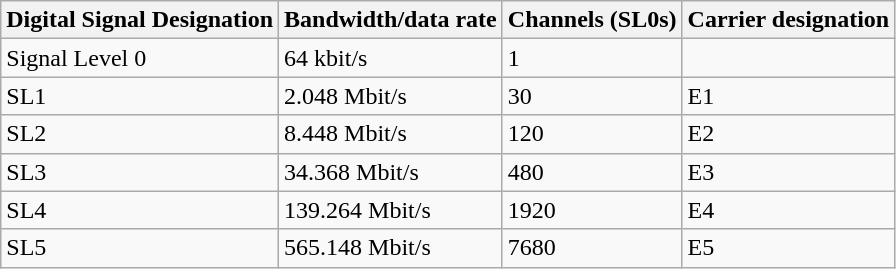<table class="wikitable">
<tr>
<th>Digital Signal Designation</th>
<th>Bandwidth/data rate</th>
<th>Channels (SL0s)</th>
<th>Carrier designation</th>
</tr>
<tr>
<td>Signal Level 0</td>
<td>64 kbit/s</td>
<td>1</td>
<td></td>
</tr>
<tr>
<td>SL1</td>
<td>2.048 Mbit/s</td>
<td>30</td>
<td>E1</td>
</tr>
<tr>
<td>SL2</td>
<td>8.448 Mbit/s</td>
<td>120</td>
<td>E2</td>
</tr>
<tr>
<td>SL3</td>
<td>34.368 Mbit/s</td>
<td>480</td>
<td>E3</td>
</tr>
<tr>
<td>SL4</td>
<td>139.264 Mbit/s</td>
<td>1920</td>
<td>E4</td>
</tr>
<tr>
<td>SL5</td>
<td>565.148 Mbit/s</td>
<td>7680</td>
<td>E5</td>
</tr>
</table>
